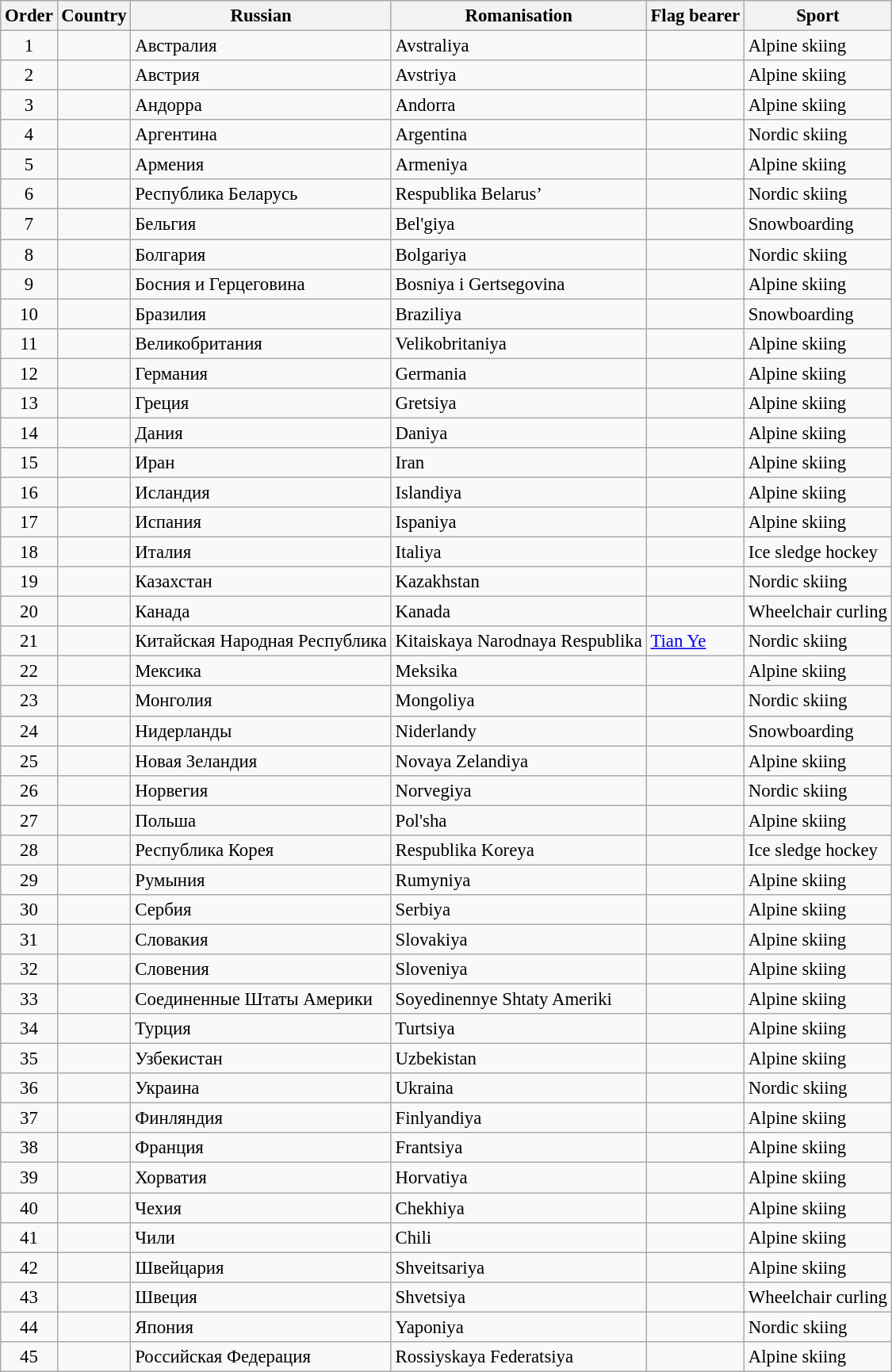<table class="sortable wikitable" style="font-size:95%">
<tr>
<th>Order</th>
<th>Country</th>
<th>Russian</th>
<th>Romanisation</th>
<th>Flag bearer</th>
<th>Sport</th>
</tr>
<tr>
<td align=center>1</td>
<td></td>
<td>Австралия</td>
<td>Avstraliya</td>
<td></td>
<td>Alpine skiing</td>
</tr>
<tr>
<td align=center>2</td>
<td></td>
<td>Австрия</td>
<td>Avstriya</td>
<td></td>
<td>Alpine skiing</td>
</tr>
<tr>
<td align=center>3</td>
<td></td>
<td>Андорра</td>
<td>Andorra</td>
<td></td>
<td>Alpine skiing</td>
</tr>
<tr>
<td align=center>4</td>
<td></td>
<td>Аргентина</td>
<td>Argentina</td>
<td></td>
<td>Nordic skiing</td>
</tr>
<tr>
<td align=center>5</td>
<td></td>
<td>Армения</td>
<td>Armeniya</td>
<td></td>
<td>Alpine skiing</td>
</tr>
<tr>
<td align=center>6</td>
<td></td>
<td>Республика Беларусь</td>
<td>Respublika Belarus’</td>
<td></td>
<td>Nordic skiing</td>
</tr>
<tr>
<td align=center>7</td>
<td></td>
<td>Бельгия</td>
<td>Bel'giya</td>
<td></td>
<td>Snowboarding</td>
</tr>
<tr>
<td align=center>8</td>
<td></td>
<td>Болгария</td>
<td>Bolgariya</td>
<td></td>
<td>Nordic skiing</td>
</tr>
<tr>
<td align=center>9</td>
<td></td>
<td>Босния и Герцеговина</td>
<td>Bosniya i Gertsegovina</td>
<td></td>
<td>Alpine skiing</td>
</tr>
<tr>
<td align=center>10</td>
<td></td>
<td>Бразилия</td>
<td>Braziliya</td>
<td></td>
<td>Snowboarding</td>
</tr>
<tr>
<td align=center>11</td>
<td></td>
<td>Великобритания</td>
<td>Velikobritaniya</td>
<td></td>
<td>Alpine skiing</td>
</tr>
<tr>
<td align=center>12</td>
<td></td>
<td>Германия</td>
<td>Germania</td>
<td></td>
<td>Alpine skiing</td>
</tr>
<tr>
<td align=center>13</td>
<td></td>
<td>Греция</td>
<td>Gretsiya</td>
<td></td>
<td>Alpine skiing</td>
</tr>
<tr>
<td align=center>14</td>
<td></td>
<td>Дания</td>
<td>Daniya</td>
<td></td>
<td>Alpine skiing</td>
</tr>
<tr>
<td align=center>15</td>
<td></td>
<td>Иран</td>
<td>Iran</td>
<td></td>
<td>Alpine skiing</td>
</tr>
<tr>
<td align=center>16</td>
<td></td>
<td>Исландия</td>
<td>Islandiya</td>
<td></td>
<td>Alpine skiing</td>
</tr>
<tr>
<td align=center>17</td>
<td></td>
<td>Испания</td>
<td>Ispaniya</td>
<td></td>
<td>Alpine skiing</td>
</tr>
<tr>
<td align=center>18</td>
<td></td>
<td>Италия</td>
<td>Italiya</td>
<td></td>
<td>Ice sledge hockey</td>
</tr>
<tr>
<td align=center>19</td>
<td></td>
<td>Казахстан</td>
<td>Kazakhstan</td>
<td></td>
<td>Nordic skiing</td>
</tr>
<tr>
<td align=center>20</td>
<td></td>
<td>Канада</td>
<td>Kanada</td>
<td></td>
<td>Wheelchair curling</td>
</tr>
<tr>
<td align=center>21</td>
<td></td>
<td>Китайская Народная Республика</td>
<td>Kitaiskaya Narodnaya Respublika</td>
<td><a href='#'>Tian Ye</a></td>
<td>Nordic skiing</td>
</tr>
<tr>
<td align=center>22</td>
<td></td>
<td>Мексика</td>
<td>Meksika</td>
<td></td>
<td>Alpine skiing</td>
</tr>
<tr>
<td align=center>23</td>
<td></td>
<td>Монголия</td>
<td>Mongoliya</td>
<td></td>
<td>Nordic skiing</td>
</tr>
<tr>
<td align=center>24</td>
<td></td>
<td>Нидерланды</td>
<td>Niderlandy</td>
<td></td>
<td>Snowboarding</td>
</tr>
<tr>
<td align=center>25</td>
<td></td>
<td>Новая Зеландия</td>
<td>Novaya Zelandiya</td>
<td></td>
<td>Alpine skiing</td>
</tr>
<tr>
<td align=center>26</td>
<td></td>
<td>Норвегия</td>
<td>Norvegiya</td>
<td></td>
<td>Nordic skiing</td>
</tr>
<tr>
<td align=center>27</td>
<td></td>
<td>Польша</td>
<td>Pol'sha</td>
<td></td>
<td>Alpine skiing</td>
</tr>
<tr>
<td align=center>28</td>
<td></td>
<td>Республика Корея</td>
<td>Respublika Koreya</td>
<td></td>
<td>Ice sledge hockey</td>
</tr>
<tr>
<td align=center>29</td>
<td></td>
<td>Румыния</td>
<td>Rumyniya</td>
<td></td>
<td>Alpine skiing</td>
</tr>
<tr>
<td align=center>30</td>
<td></td>
<td>Сербия</td>
<td>Serbiya</td>
<td></td>
<td>Alpine skiing</td>
</tr>
<tr>
<td align=center>31</td>
<td></td>
<td>Словакия</td>
<td>Slovakiya</td>
<td></td>
<td>Alpine skiing</td>
</tr>
<tr>
<td align=center>32</td>
<td></td>
<td>Словения</td>
<td>Sloveniya</td>
<td></td>
<td>Alpine skiing</td>
</tr>
<tr>
<td align=center>33</td>
<td></td>
<td>Соединенные Штаты Америки</td>
<td>Soyedinennye Shtaty Ameriki</td>
<td></td>
<td>Alpine skiing</td>
</tr>
<tr>
<td align=center>34</td>
<td></td>
<td>Турция</td>
<td>Turtsiya</td>
<td></td>
<td>Alpine skiing</td>
</tr>
<tr>
<td align=center>35</td>
<td></td>
<td>Узбекистан</td>
<td>Uzbekistan</td>
<td></td>
<td>Alpine skiing</td>
</tr>
<tr>
<td align=center>36</td>
<td></td>
<td>Украина</td>
<td>Ukraina</td>
<td></td>
<td>Nordic skiing</td>
</tr>
<tr>
<td align=center>37</td>
<td></td>
<td>Финляндия</td>
<td>Finlyandiya</td>
<td></td>
<td>Alpine skiing</td>
</tr>
<tr>
<td align=center>38</td>
<td></td>
<td>Франция</td>
<td>Frantsiya</td>
<td></td>
<td>Alpine skiing</td>
</tr>
<tr>
<td align=center>39</td>
<td></td>
<td>Хорватия</td>
<td>Horvatiya</td>
<td></td>
<td>Alpine skiing</td>
</tr>
<tr>
<td align=center>40</td>
<td></td>
<td>Чехия</td>
<td>Chekhiya</td>
<td></td>
<td>Alpine skiing</td>
</tr>
<tr>
<td align=center>41</td>
<td></td>
<td>Чили</td>
<td>Chili</td>
<td></td>
<td>Alpine skiing</td>
</tr>
<tr>
<td align=center>42</td>
<td></td>
<td>Швейцария</td>
<td>Shveitsariya</td>
<td></td>
<td>Alpine skiing</td>
</tr>
<tr>
<td align=center>43</td>
<td></td>
<td>Швеция</td>
<td>Shvetsiya</td>
<td></td>
<td>Wheelchair curling</td>
</tr>
<tr>
<td align=center>44</td>
<td></td>
<td>Япония</td>
<td>Yaponiya</td>
<td></td>
<td>Nordic skiing</td>
</tr>
<tr>
<td align=center>45</td>
<td></td>
<td>Российская Федерaция</td>
<td>Rossiyskaya Federatsiya</td>
<td></td>
<td>Alpine skiing</td>
</tr>
</table>
